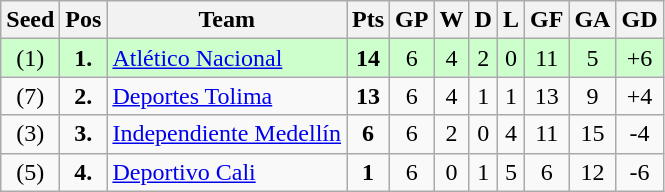<table class="wikitable sortable" style="text-align: center;">
<tr>
<th align="center">Seed</th>
<th align="center">Pos</th>
<th align="center">Team</th>
<th align="center">Pts</th>
<th align="center">GP</th>
<th align="center">W</th>
<th align="center">D</th>
<th align="center">L</th>
<th align="center">GF</th>
<th align="center">GA</th>
<th align="center">GD</th>
</tr>
<tr style="background: #CCFFCC;">
<td>(1)</td>
<td><strong>1.</strong></td>
<td align="left"><a href='#'>Atlético Nacional</a></td>
<td><strong>14</strong></td>
<td>6</td>
<td>4</td>
<td>2</td>
<td>0</td>
<td>11</td>
<td>5</td>
<td>+6</td>
</tr>
<tr>
<td>(7)</td>
<td><strong>2.</strong></td>
<td align="left"><a href='#'>Deportes Tolima</a></td>
<td><strong>13</strong></td>
<td>6</td>
<td>4</td>
<td>1</td>
<td>1</td>
<td>13</td>
<td>9</td>
<td>+4</td>
</tr>
<tr>
<td>(3)</td>
<td><strong>3.</strong></td>
<td align="left"><a href='#'>Independiente Medellín</a></td>
<td><strong>6</strong></td>
<td>6</td>
<td>2</td>
<td>0</td>
<td>4</td>
<td>11</td>
<td>15</td>
<td>-4</td>
</tr>
<tr>
<td>(5)</td>
<td><strong>4.</strong></td>
<td align="left"><a href='#'>Deportivo Cali</a></td>
<td><strong>1</strong></td>
<td>6</td>
<td>0</td>
<td>1</td>
<td>5</td>
<td>6</td>
<td>12</td>
<td>-6</td>
</tr>
</table>
